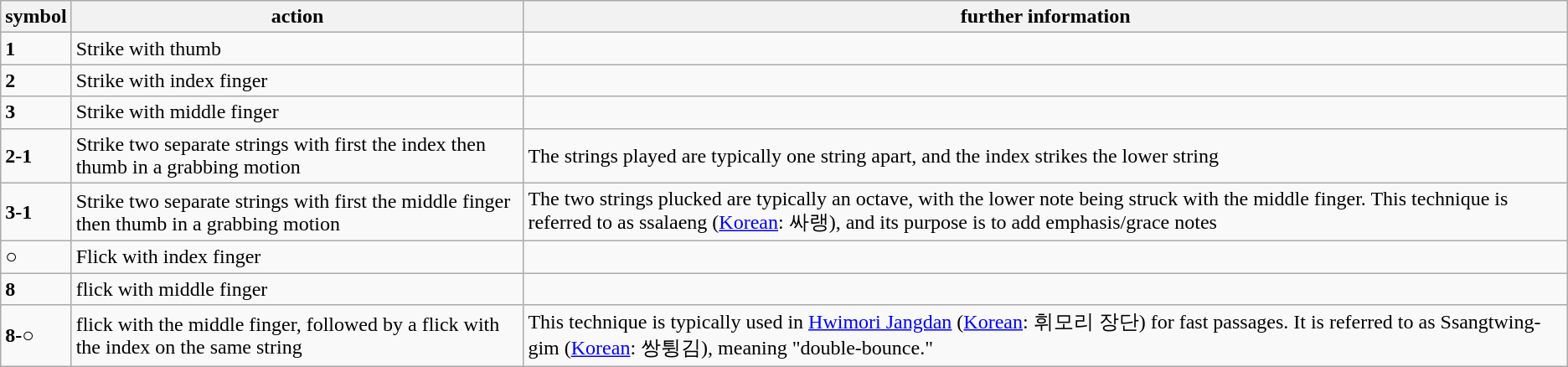<table class="wikitable">
<tr>
<th>symbol</th>
<th>action</th>
<th>further information</th>
</tr>
<tr>
<td><strong>1</strong></td>
<td>Strike with thumb</td>
<td></td>
</tr>
<tr>
<td><strong>2</strong></td>
<td>Strike with index finger</td>
<td></td>
</tr>
<tr>
<td><strong>3</strong></td>
<td>Strike with middle finger</td>
<td></td>
</tr>
<tr>
<td><strong>2-1</strong></td>
<td>Strike two separate strings with first the index then thumb in a grabbing motion</td>
<td>The strings played are typically one string apart, and the index strikes the lower string</td>
</tr>
<tr>
<td><strong>3-1</strong></td>
<td>Strike two separate strings with first the middle finger then thumb in a grabbing motion</td>
<td>The two strings plucked are typically an octave, with the lower note being struck with the middle finger. This technique is referred to as ssalaeng (<a href='#'>Korean</a>: 싸랭), and its purpose is to add emphasis/grace notes</td>
</tr>
<tr>
<td><strong>○</strong></td>
<td>Flick with index finger</td>
<td></td>
</tr>
<tr>
<td><strong>8</strong></td>
<td>flick with middle finger</td>
<td></td>
</tr>
<tr>
<td><strong>8-○</strong></td>
<td>flick with the middle finger, followed by a flick with the index on the same string</td>
<td>This technique is typically used in <a href='#'>Hwimori Jangdan</a> (<a href='#'>Korean</a>: 휘모리 장단) for fast passages. It is referred to as Ssangtwing-gim (<a href='#'>Korean</a>: 쌍튕김), meaning "double-bounce."</td>
</tr>
</table>
